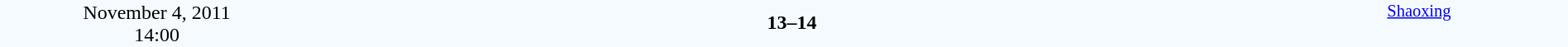<table style="width: 100%; background:#F5FAFF;" cellspacing="0">
<tr>
<td align=center rowspan=3 width=20%>November 4, 2011<br>14:00</td>
</tr>
<tr>
<td width=24% align=right></td>
<td align=center width=13%><strong>13–14</strong></td>
<td width=24%><strong></strong></td>
<td style=font-size:85% rowspan=3 valign=top align=center><a href='#'>Shaoxing</a></td>
</tr>
<tr style=font-size:85%>
<td align=right></td>
<td align=center></td>
<td></td>
</tr>
</table>
